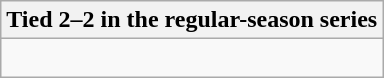<table class="wikitable collapsible collapsed">
<tr>
<th>Tied 2–2 in the regular-season series</th>
</tr>
<tr>
<td><br>


</td>
</tr>
</table>
